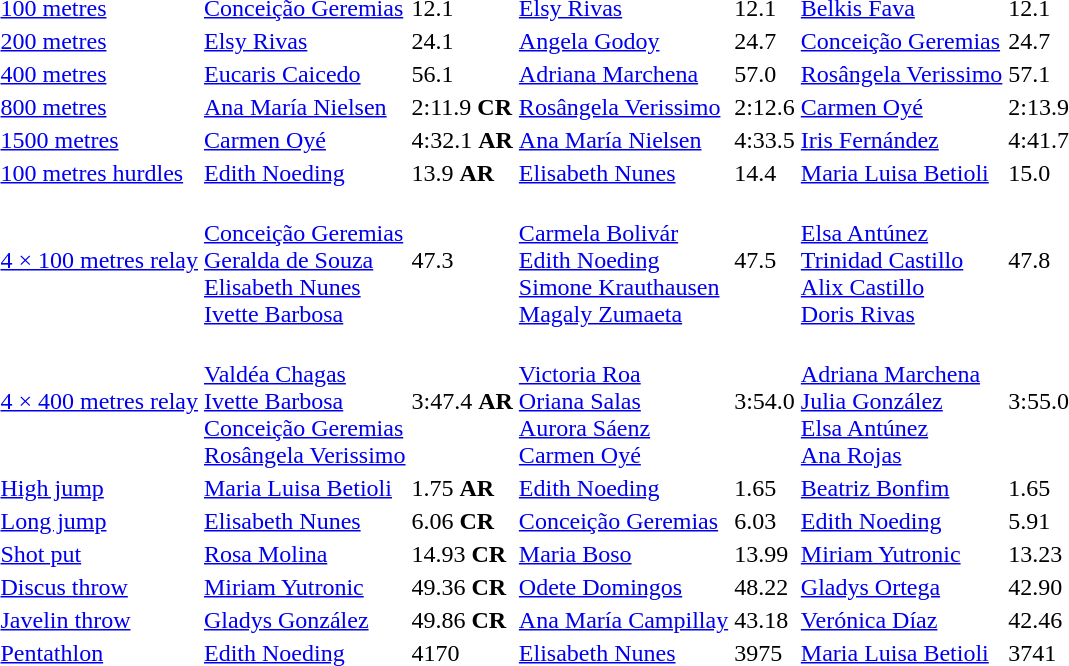<table>
<tr>
<td><a href='#'>100 metres</a></td>
<td><a href='#'>Conceição Geremias</a><br> </td>
<td>12.1</td>
<td><a href='#'>Elsy Rivas</a><br> </td>
<td>12.1</td>
<td><a href='#'>Belkis Fava</a><br> </td>
<td>12.1</td>
</tr>
<tr>
<td><a href='#'>200 metres</a></td>
<td><a href='#'>Elsy Rivas</a><br> </td>
<td>24.1</td>
<td><a href='#'>Angela Godoy</a><br> </td>
<td>24.7</td>
<td><a href='#'>Conceição Geremias</a><br> </td>
<td>24.7</td>
</tr>
<tr>
<td><a href='#'>400 metres</a></td>
<td><a href='#'>Eucaris Caicedo</a><br> </td>
<td>56.1</td>
<td><a href='#'>Adriana Marchena</a><br> </td>
<td>57.0</td>
<td><a href='#'>Rosângela Verissimo</a><br> </td>
<td>57.1</td>
</tr>
<tr>
<td><a href='#'>800 metres</a></td>
<td><a href='#'>Ana María Nielsen</a><br> </td>
<td>2:11.9 <strong>CR</strong></td>
<td><a href='#'>Rosângela Verissimo</a><br> </td>
<td>2:12.6</td>
<td><a href='#'>Carmen Oyé</a><br> </td>
<td>2:13.9</td>
</tr>
<tr>
<td><a href='#'>1500 metres</a></td>
<td><a href='#'>Carmen Oyé</a><br> </td>
<td>4:32.1 <strong>AR</strong></td>
<td><a href='#'>Ana María Nielsen</a><br> </td>
<td>4:33.5</td>
<td><a href='#'>Iris Fernández</a><br> </td>
<td>4:41.7</td>
</tr>
<tr>
<td><a href='#'>100 metres hurdles</a></td>
<td><a href='#'>Edith Noeding</a><br> </td>
<td>13.9 <strong>AR</strong></td>
<td><a href='#'>Elisabeth Nunes</a><br> </td>
<td>14.4</td>
<td><a href='#'>Maria Luisa Betioli</a><br> </td>
<td>15.0</td>
</tr>
<tr>
<td><a href='#'>4 × 100 metres relay</a></td>
<td><br><a href='#'>Conceição Geremias</a><br><a href='#'>Geralda de Souza</a><br><a href='#'>Elisabeth Nunes</a><br><a href='#'>Ivette Barbosa</a></td>
<td>47.3</td>
<td><br><a href='#'>Carmela Bolivár</a><br><a href='#'>Edith Noeding</a><br><a href='#'>Simone Krauthausen</a><br><a href='#'>Magaly Zumaeta</a></td>
<td>47.5</td>
<td><br><a href='#'>Elsa Antúnez</a><br><a href='#'>Trinidad Castillo</a><br><a href='#'>Alix Castillo</a><br><a href='#'>Doris Rivas</a></td>
<td>47.8</td>
</tr>
<tr>
<td><a href='#'>4 × 400 metres relay</a></td>
<td><br><a href='#'>Valdéa Chagas</a><br><a href='#'>Ivette Barbosa</a><br><a href='#'>Conceição Geremias</a><br><a href='#'>Rosângela Verissimo</a></td>
<td>3:47.4 <strong>AR</strong></td>
<td><br><a href='#'>Victoria Roa</a><br><a href='#'>Oriana Salas</a><br><a href='#'>Aurora Sáenz</a><br><a href='#'>Carmen Oyé</a></td>
<td>3:54.0</td>
<td><br><a href='#'>Adriana Marchena</a><br><a href='#'>Julia González</a><br><a href='#'>Elsa Antúnez</a><br><a href='#'>Ana Rojas</a></td>
<td>3:55.0</td>
</tr>
<tr>
<td><a href='#'>High jump</a></td>
<td><a href='#'>Maria Luisa Betioli</a><br> </td>
<td>1.75 <strong>AR</strong></td>
<td><a href='#'>Edith Noeding</a><br> </td>
<td>1.65</td>
<td><a href='#'>Beatriz Bonfim</a><br> </td>
<td>1.65</td>
</tr>
<tr>
<td><a href='#'>Long jump</a></td>
<td><a href='#'>Elisabeth Nunes</a><br> </td>
<td>6.06 <strong>CR</strong></td>
<td><a href='#'>Conceição Geremias</a><br> </td>
<td>6.03</td>
<td><a href='#'>Edith Noeding</a><br> </td>
<td>5.91</td>
</tr>
<tr>
<td><a href='#'>Shot put</a></td>
<td><a href='#'>Rosa Molina</a><br> </td>
<td>14.93 <strong>CR</strong></td>
<td><a href='#'>Maria Boso</a><br> </td>
<td>13.99</td>
<td><a href='#'>Miriam Yutronic</a><br> </td>
<td>13.23</td>
</tr>
<tr>
<td><a href='#'>Discus throw</a></td>
<td><a href='#'>Miriam Yutronic</a><br> </td>
<td>49.36 <strong>CR</strong></td>
<td><a href='#'>Odete Domingos</a><br> </td>
<td>48.22</td>
<td><a href='#'>Gladys Ortega</a><br> </td>
<td>42.90</td>
</tr>
<tr>
<td><a href='#'>Javelin throw</a></td>
<td><a href='#'>Gladys González</a><br> </td>
<td>49.86 <strong>CR</strong></td>
<td><a href='#'>Ana María Campillay</a><br> </td>
<td>43.18</td>
<td><a href='#'>Verónica Díaz</a><br> </td>
<td>42.46</td>
</tr>
<tr>
<td><a href='#'>Pentathlon</a></td>
<td><a href='#'>Edith Noeding</a><br> </td>
<td>4170</td>
<td><a href='#'>Elisabeth Nunes</a><br> </td>
<td>3975</td>
<td><a href='#'>Maria Luisa Betioli</a><br> </td>
<td>3741</td>
</tr>
</table>
